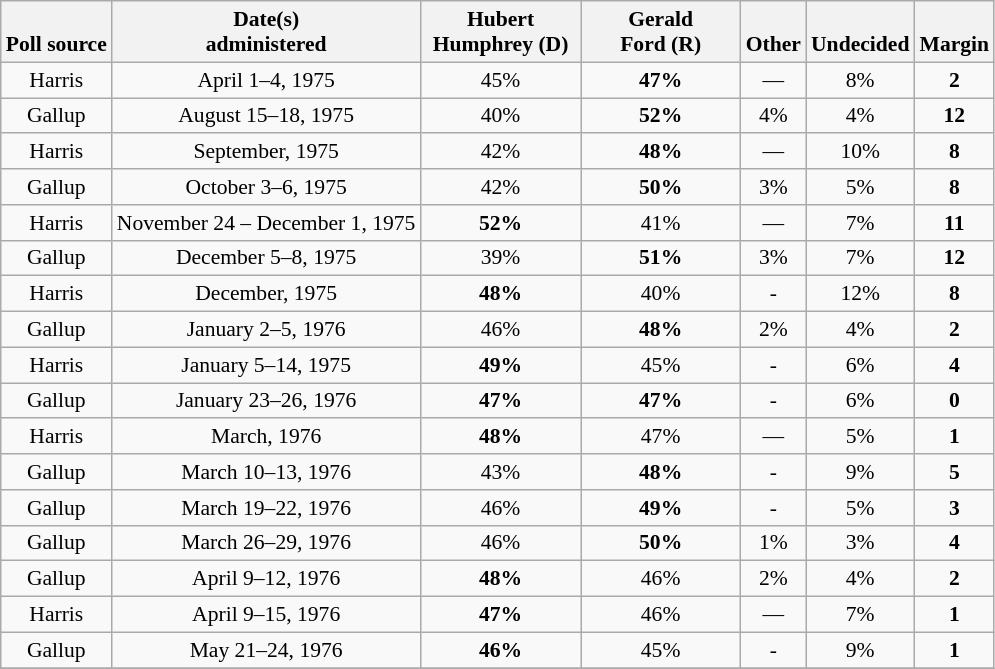<table class="wikitable sortable" style="text-align:center;font-size:90%;line-height:17px">
<tr valign= bottom>
<th>Poll source</th>
<th>Date(s)<br>administered</th>
<th class="unsortable" style="width:100px;">Hubert<br>Humphrey (D)</th>
<th class="unsortable" style="width:100px;">Gerald<br>Ford (R)</th>
<th class="unsortable">Other</th>
<th class="unsortable">Undecided</th>
<th>Margin</th>
</tr>
<tr>
<td align="center">Harris</td>
<td>April 1–4, 1975</td>
<td align="center">45%</td>
<td><strong>47%</strong></td>
<td align="center">—</td>
<td align="center">8%</td>
<td><strong>2</strong></td>
</tr>
<tr>
<td align="center">Gallup</td>
<td>August 15–18, 1975</td>
<td align="center">40%</td>
<td><strong>52%</strong></td>
<td align="center">4%</td>
<td align="center">4%</td>
<td><strong>12</strong></td>
</tr>
<tr>
<td align="center">Harris</td>
<td>September, 1975</td>
<td align="center">42%</td>
<td><strong>48%</strong></td>
<td align="center">—</td>
<td align="center">10%</td>
<td><strong>8</strong></td>
</tr>
<tr>
<td align="center">Gallup</td>
<td>October 3–6, 1975</td>
<td align="center">42%</td>
<td><strong>50%</strong></td>
<td align="center">3%</td>
<td align="center">5%</td>
<td><strong>8</strong></td>
</tr>
<tr>
<td align="center">Harris</td>
<td>November 24 – December 1, 1975</td>
<td><strong>52%</strong></td>
<td align="center">41%</td>
<td align="center">—</td>
<td align="center">7%</td>
<td><strong>11</strong></td>
</tr>
<tr>
<td align="center">Gallup</td>
<td>December 5–8, 1975</td>
<td align="center">39%</td>
<td><strong>51%</strong></td>
<td align="center">3%</td>
<td align="center">7%</td>
<td><strong>12</strong></td>
</tr>
<tr>
<td align="center">Harris</td>
<td>December, 1975</td>
<td><strong>48%</strong></td>
<td align="center">40%</td>
<td align="center">-</td>
<td align="center">12%</td>
<td><strong>8</strong></td>
</tr>
<tr>
<td align="center">Gallup</td>
<td>January 2–5, 1976</td>
<td align="center">46%</td>
<td><strong>48%</strong></td>
<td align="center">2%</td>
<td align="center">4%</td>
<td><strong>2</strong></td>
</tr>
<tr>
<td align="center">Harris</td>
<td>January 5–14, 1975</td>
<td><strong>49%</strong></td>
<td align="center">45%</td>
<td align="center">-</td>
<td align="center">6%</td>
<td><strong>4</strong></td>
</tr>
<tr>
<td align="center">Gallup</td>
<td>January 23–26, 1976</td>
<td><strong>47%</strong></td>
<td><strong>47%</strong></td>
<td align="center">-</td>
<td align="center">6%</td>
<td align="center"><strong>0</strong></td>
</tr>
<tr>
<td align="center">Harris</td>
<td>March, 1976</td>
<td><strong>48%</strong></td>
<td align="center">47%</td>
<td align="center">—</td>
<td align="center">5%</td>
<td><strong>1</strong></td>
</tr>
<tr>
<td align="center">Gallup</td>
<td>March 10–13, 1976</td>
<td align="center">43%</td>
<td><strong>48%</strong></td>
<td align="center">-</td>
<td align="center">9%</td>
<td><strong>5</strong></td>
</tr>
<tr>
<td align="center">Gallup</td>
<td>March 19–22, 1976</td>
<td align="center">46%</td>
<td><strong>49%</strong></td>
<td align="center">-</td>
<td align="center">5%</td>
<td><strong>3</strong></td>
</tr>
<tr>
<td align="center">Gallup</td>
<td>March 26–29, 1976</td>
<td align="center">46%</td>
<td><strong>50%</strong></td>
<td align="center">1%</td>
<td align="center">3%</td>
<td><strong>4</strong></td>
</tr>
<tr>
<td align="center">Gallup</td>
<td>April 9–12, 1976</td>
<td><strong>48%</strong></td>
<td align="center">46%</td>
<td align="center">2%</td>
<td align="center">4%</td>
<td><strong>2</strong></td>
</tr>
<tr>
<td align="center">Harris</td>
<td>April 9–15, 1976</td>
<td><strong>47%</strong></td>
<td align="center">46%</td>
<td align="center">—</td>
<td align="center">7%</td>
<td><strong>1</strong></td>
</tr>
<tr>
<td align="center">Gallup</td>
<td>May 21–24, 1976</td>
<td><strong>46%</strong></td>
<td align="center">45%</td>
<td align="center">-</td>
<td align="center">9%</td>
<td><strong>1</strong></td>
</tr>
<tr>
</tr>
</table>
